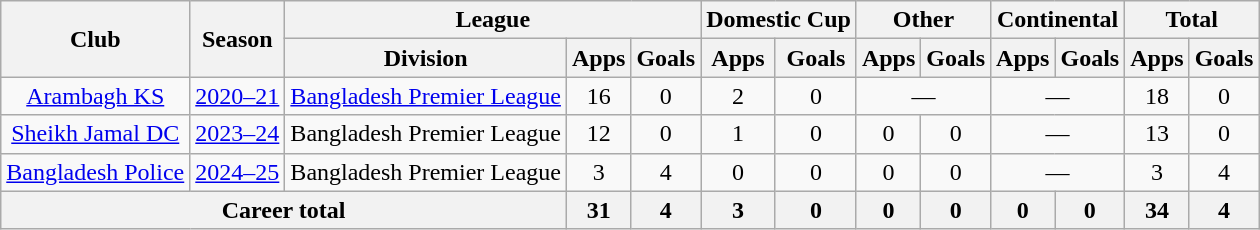<table class="wikitable" style="text-align:center">
<tr>
<th rowspan="2">Club</th>
<th rowspan="2">Season</th>
<th colspan="3">League</th>
<th colspan="2">Domestic Cup</th>
<th colspan="2">Other</th>
<th colspan="2">Continental</th>
<th colspan="2">Total</th>
</tr>
<tr>
<th>Division</th>
<th>Apps</th>
<th>Goals</th>
<th>Apps</th>
<th>Goals</th>
<th>Apps</th>
<th>Goals</th>
<th>Apps</th>
<th>Goals</th>
<th>Apps</th>
<th>Goals</th>
</tr>
<tr>
<td><a href='#'>Arambagh KS</a></td>
<td><a href='#'>2020–21</a></td>
<td><a href='#'>Bangladesh Premier League</a></td>
<td>16</td>
<td>0</td>
<td>2</td>
<td>0</td>
<td colspan="2">—</td>
<td colspan="2">—</td>
<td>18</td>
<td>0</td>
</tr>
<tr>
<td><a href='#'>Sheikh Jamal DC</a></td>
<td><a href='#'>2023–24</a></td>
<td>Bangladesh Premier League</td>
<td>12</td>
<td>0</td>
<td>1</td>
<td>0</td>
<td>0</td>
<td>0</td>
<td colspan="2">—</td>
<td>13</td>
<td>0</td>
</tr>
<tr>
<td><a href='#'>Bangladesh Police</a></td>
<td><a href='#'>2024–25</a></td>
<td>Bangladesh Premier League</td>
<td>3</td>
<td>4</td>
<td>0</td>
<td>0</td>
<td>0</td>
<td>0</td>
<td colspan="2">—</td>
<td>3</td>
<td>4</td>
</tr>
<tr>
<th colspan="3">Career total</th>
<th>31</th>
<th>4</th>
<th>3</th>
<th>0</th>
<th>0</th>
<th>0</th>
<th>0</th>
<th>0</th>
<th>34</th>
<th>4</th>
</tr>
</table>
